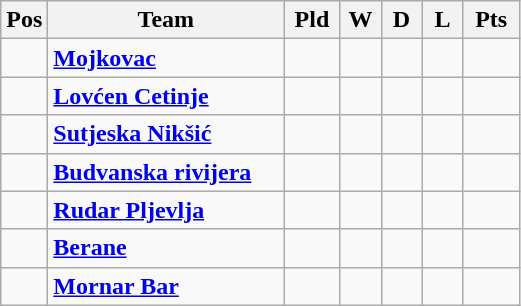<table class="wikitable">
<tr>
<th>Pos</th>
<th width="150">Team</th>
<th width="30">Pld</th>
<th width="20">W</th>
<th width="20">D</th>
<th width="20">L</th>
<th width="30">Pts</th>
</tr>
<tr>
<td></td>
<td><strong><a href='#'>Mojkovac</a></strong></td>
<td></td>
<td></td>
<td></td>
<td></td>
<td></td>
</tr>
<tr>
<td></td>
<td><strong><a href='#'>Lovćen Cetinje</a></strong></td>
<td></td>
<td></td>
<td></td>
<td></td>
<td></td>
</tr>
<tr>
<td></td>
<td><strong><a href='#'>Sutjeska Nikšić</a></strong></td>
<td></td>
<td></td>
<td></td>
<td></td>
<td></td>
</tr>
<tr>
<td></td>
<td><strong><a href='#'>Budvanska rivijera</a></strong></td>
<td></td>
<td></td>
<td></td>
<td></td>
<td></td>
</tr>
<tr>
<td></td>
<td><strong><a href='#'>Rudar Pljevlja</a></strong></td>
<td></td>
<td></td>
<td></td>
<td></td>
<td></td>
</tr>
<tr>
<td></td>
<td><strong><a href='#'>Berane</a></strong></td>
<td></td>
<td></td>
<td></td>
<td></td>
<td></td>
</tr>
<tr>
<td></td>
<td><strong><a href='#'>Mornar Bar</a></strong></td>
<td></td>
<td></td>
<td></td>
<td></td>
<td></td>
</tr>
</table>
